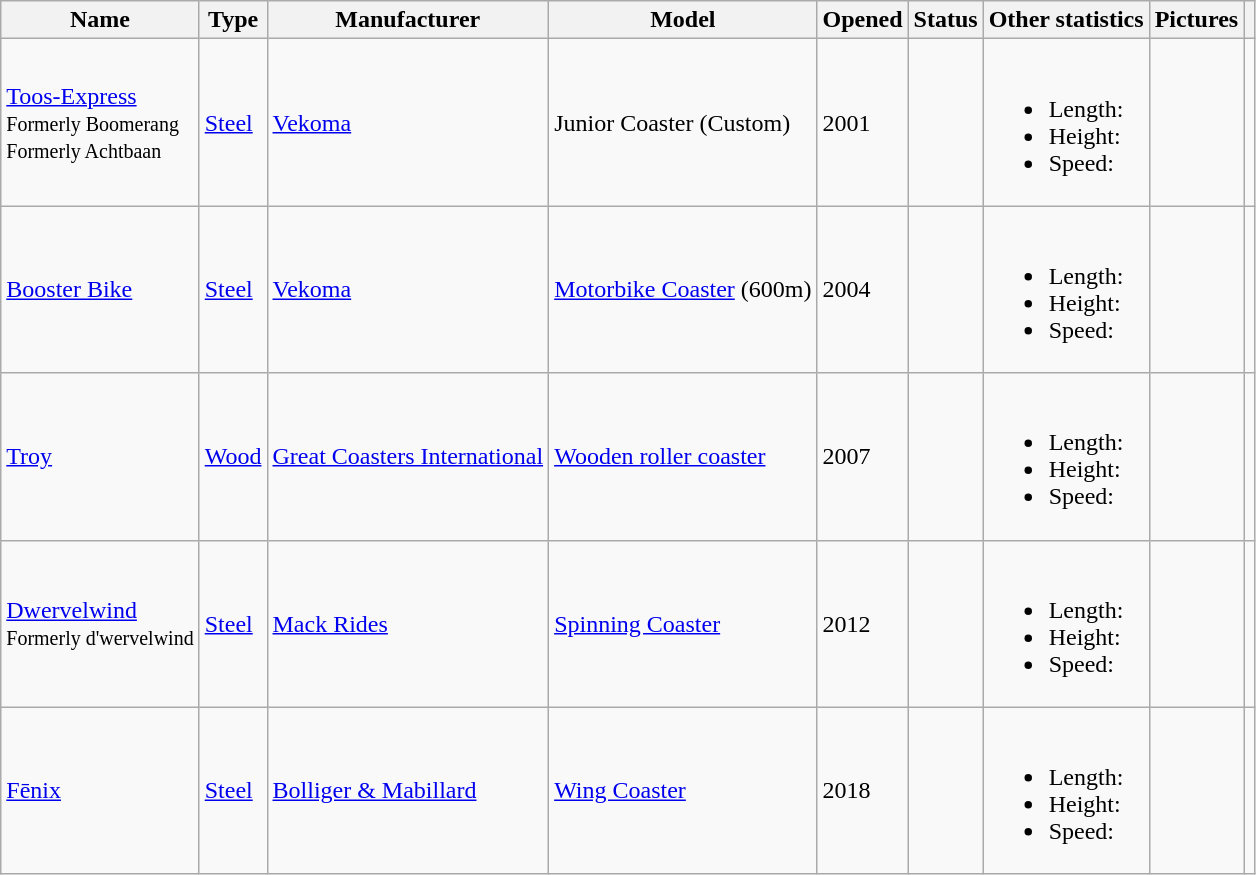<table class="wikitable sortable">
<tr>
<th>Name</th>
<th>Type</th>
<th>Manufacturer</th>
<th>Model</th>
<th>Opened</th>
<th>Status</th>
<th class="unsortable">Other statistics</th>
<th>Pictures</th>
<th class="unsortable"></th>
</tr>
<tr>
<td><a href='#'>Toos-Express</a><br><small>Formerly Boomerang<br>Formerly Achtbaan</small></td>
<td><a href='#'>Steel</a></td>
<td><a href='#'>Vekoma</a></td>
<td>Junior Coaster (Custom)</td>
<td>2001</td>
<td></td>
<td><br><ul><li>Length: </li><li>Height: </li><li>Speed: </li></ul></td>
<td></td>
<td></td>
</tr>
<tr>
<td><a href='#'>Booster Bike</a></td>
<td><a href='#'>Steel</a></td>
<td><a href='#'>Vekoma</a></td>
<td><a href='#'>Motorbike Coaster</a> (600m)</td>
<td>2004</td>
<td></td>
<td><br><ul><li>Length: </li><li>Height: </li><li>Speed: </li></ul></td>
<td></td>
<td></td>
</tr>
<tr>
<td><a href='#'>Troy</a></td>
<td><a href='#'>Wood</a></td>
<td><a href='#'>Great Coasters International</a></td>
<td><a href='#'>Wooden roller coaster</a></td>
<td>2007</td>
<td></td>
<td><br><ul><li>Length: </li><li>Height: </li><li>Speed: </li></ul></td>
<td></td>
<td></td>
</tr>
<tr>
<td><a href='#'>Dwervelwind</a><br><small>Formerly d'wervelwind</small></td>
<td><a href='#'>Steel</a></td>
<td><a href='#'>Mack Rides</a></td>
<td><a href='#'>Spinning Coaster</a></td>
<td>2012</td>
<td></td>
<td><br><ul><li>Length: </li><li>Height: </li><li>Speed: </li></ul></td>
<td></td>
<td></td>
</tr>
<tr>
<td><a href='#'>Fēnix</a></td>
<td><a href='#'>Steel</a></td>
<td><a href='#'>Bolliger & Mabillard</a></td>
<td><a href='#'>Wing Coaster</a></td>
<td>2018</td>
<td></td>
<td><br><ul><li>Length: </li><li>Height: </li><li>Speed: </li></ul></td>
<td></td>
<td></td>
</tr>
</table>
